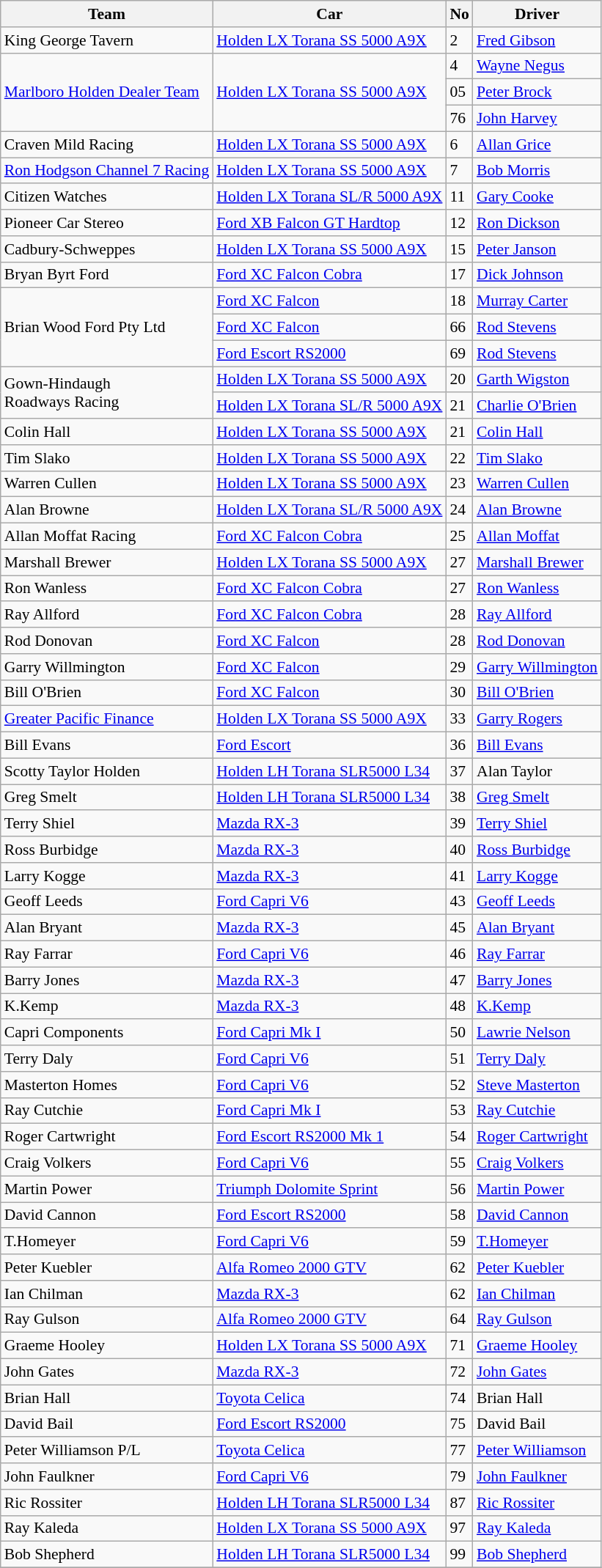<table class="wikitable" style="font-size: 90%">
<tr>
<th>Team</th>
<th>Car</th>
<th>No</th>
<th>Driver</th>
</tr>
<tr>
<td>King George Tavern</td>
<td><a href='#'>Holden LX Torana SS 5000 A9X</a></td>
<td>2</td>
<td> <a href='#'>Fred Gibson</a></td>
</tr>
<tr>
<td rowspan=3><a href='#'>Marlboro Holden Dealer Team</a></td>
<td rowspan=3><a href='#'>Holden LX Torana SS 5000 A9X</a></td>
<td>4</td>
<td> <a href='#'>Wayne Negus</a></td>
</tr>
<tr>
<td>05</td>
<td> <a href='#'>Peter Brock</a></td>
</tr>
<tr>
<td>76</td>
<td> <a href='#'>John Harvey</a></td>
</tr>
<tr>
<td>Craven Mild Racing</td>
<td><a href='#'>Holden LX Torana SS 5000 A9X</a></td>
<td>6</td>
<td> <a href='#'>Allan Grice</a></td>
</tr>
<tr>
<td><a href='#'>Ron Hodgson Channel 7 Racing</a></td>
<td><a href='#'>Holden LX Torana SS 5000 A9X</a></td>
<td>7</td>
<td> <a href='#'>Bob Morris</a></td>
</tr>
<tr>
<td>Citizen Watches</td>
<td><a href='#'>Holden LX Torana SL/R 5000 A9X</a></td>
<td>11</td>
<td> <a href='#'>Gary Cooke</a></td>
</tr>
<tr>
<td>Pioneer Car Stereo</td>
<td><a href='#'>Ford XB Falcon GT Hardtop</a></td>
<td>12</td>
<td> <a href='#'>Ron Dickson</a></td>
</tr>
<tr>
<td>Cadbury-Schweppes</td>
<td><a href='#'>Holden LX Torana SS 5000 A9X</a></td>
<td>15</td>
<td> <a href='#'>Peter Janson</a></td>
</tr>
<tr>
<td>Bryan Byrt Ford</td>
<td><a href='#'>Ford XC Falcon Cobra</a></td>
<td>17</td>
<td> <a href='#'>Dick Johnson</a></td>
</tr>
<tr>
<td rowspan=3>Brian Wood Ford Pty Ltd</td>
<td><a href='#'>Ford XC Falcon</a></td>
<td>18</td>
<td> <a href='#'>Murray Carter</a></td>
</tr>
<tr>
<td><a href='#'>Ford XC Falcon</a></td>
<td>66</td>
<td> <a href='#'>Rod Stevens</a></td>
</tr>
<tr>
<td><a href='#'>Ford Escort RS2000</a></td>
<td>69</td>
<td><a href='#'>Rod Stevens</a></td>
</tr>
<tr>
<td rowspan=2>Gown-Hindaugh<br> Roadways Racing</td>
<td><a href='#'>Holden LX Torana SS 5000 A9X</a></td>
<td>20</td>
<td> <a href='#'>Garth Wigston</a></td>
</tr>
<tr>
<td><a href='#'>Holden LX Torana SL/R 5000 A9X</a></td>
<td>21</td>
<td> <a href='#'>Charlie O'Brien</a></td>
</tr>
<tr>
<td>Colin Hall</td>
<td><a href='#'>Holden LX Torana SS 5000 A9X</a></td>
<td>21</td>
<td> <a href='#'>Colin Hall</a></td>
</tr>
<tr>
<td>Tim Slako</td>
<td><a href='#'>Holden LX Torana SS 5000 A9X</a></td>
<td>22</td>
<td> <a href='#'>Tim Slako</a></td>
</tr>
<tr>
<td>Warren Cullen</td>
<td><a href='#'>Holden LX Torana SS 5000 A9X</a></td>
<td>23</td>
<td><a href='#'>Warren Cullen</a></td>
</tr>
<tr>
<td>Alan Browne</td>
<td><a href='#'>Holden LX Torana SL/R 5000 A9X</a></td>
<td>24</td>
<td> <a href='#'>Alan Browne</a></td>
</tr>
<tr>
<td>Allan Moffat Racing</td>
<td><a href='#'>Ford XC Falcon Cobra</a></td>
<td>25</td>
<td> <a href='#'>Allan Moffat</a></td>
</tr>
<tr>
<td>Marshall Brewer</td>
<td><a href='#'>Holden LX Torana SS 5000 A9X</a></td>
<td>27</td>
<td> <a href='#'>Marshall Brewer</a></td>
</tr>
<tr>
<td>Ron Wanless</td>
<td><a href='#'>Ford XC Falcon Cobra</a></td>
<td>27</td>
<td> <a href='#'>Ron Wanless</a></td>
</tr>
<tr>
<td>Ray Allford</td>
<td><a href='#'>Ford XC Falcon Cobra</a></td>
<td>28</td>
<td><a href='#'>Ray Allford</a></td>
</tr>
<tr>
<td>Rod Donovan</td>
<td><a href='#'>Ford XC Falcon</a></td>
<td>28</td>
<td><a href='#'>Rod Donovan</a></td>
</tr>
<tr>
<td>Garry Willmington</td>
<td><a href='#'>Ford XC Falcon</a></td>
<td>29</td>
<td> <a href='#'>Garry Willmington</a></td>
</tr>
<tr>
<td>Bill O'Brien</td>
<td><a href='#'>Ford XC Falcon</a></td>
<td>30</td>
<td> <a href='#'>Bill O'Brien</a></td>
</tr>
<tr>
<td><a href='#'>Greater Pacific Finance</a></td>
<td><a href='#'>Holden LX Torana SS 5000 A9X</a></td>
<td>33</td>
<td> <a href='#'>Garry Rogers</a></td>
</tr>
<tr>
<td>Bill Evans</td>
<td><a href='#'>Ford Escort</a></td>
<td>36</td>
<td> <a href='#'>Bill Evans</a></td>
</tr>
<tr>
<td>Scotty Taylor Holden</td>
<td><a href='#'>Holden LH Torana SLR5000 L34</a></td>
<td>37</td>
<td>Alan Taylor</td>
</tr>
<tr>
<td>Greg Smelt</td>
<td><a href='#'>Holden LH Torana SLR5000 L34</a></td>
<td>38</td>
<td><a href='#'>Greg Smelt</a></td>
</tr>
<tr>
<td>Terry Shiel</td>
<td><a href='#'>Mazda RX-3</a></td>
<td>39</td>
<td> <a href='#'>Terry Shiel</a></td>
</tr>
<tr>
<td>Ross Burbidge</td>
<td><a href='#'>Mazda RX-3</a></td>
<td>40</td>
<td> <a href='#'>Ross Burbidge</a></td>
</tr>
<tr>
<td>Larry Kogge</td>
<td><a href='#'>Mazda RX-3</a></td>
<td>41</td>
<td><a href='#'>Larry Kogge</a></td>
</tr>
<tr>
<td>Geoff Leeds</td>
<td><a href='#'>Ford Capri V6</a></td>
<td>43</td>
<td> <a href='#'>Geoff Leeds</a></td>
</tr>
<tr>
<td>Alan Bryant</td>
<td><a href='#'>Mazda RX-3</a></td>
<td>45</td>
<td><a href='#'>Alan Bryant</a></td>
</tr>
<tr>
<td>Ray Farrar</td>
<td><a href='#'>Ford Capri V6</a></td>
<td>46</td>
<td><a href='#'>Ray Farrar</a></td>
</tr>
<tr>
<td>Barry Jones</td>
<td><a href='#'>Mazda RX-3</a></td>
<td>47</td>
<td> <a href='#'>Barry Jones</a></td>
</tr>
<tr>
<td>K.Kemp</td>
<td><a href='#'>Mazda RX-3</a></td>
<td>48</td>
<td><a href='#'>K.Kemp</a></td>
</tr>
<tr>
<td>Capri Components</td>
<td><a href='#'>Ford Capri Mk I</a></td>
<td>50</td>
<td> <a href='#'>Lawrie Nelson</a></td>
</tr>
<tr>
<td>Terry Daly</td>
<td><a href='#'>Ford Capri V6</a></td>
<td>51</td>
<td><a href='#'>Terry Daly</a></td>
</tr>
<tr>
<td>Masterton Homes</td>
<td><a href='#'>Ford Capri V6</a></td>
<td>52</td>
<td> <a href='#'>Steve Masterton</a></td>
</tr>
<tr>
<td>Ray Cutchie</td>
<td><a href='#'>Ford Capri Mk I</a></td>
<td>53</td>
<td> <a href='#'>Ray Cutchie</a></td>
</tr>
<tr>
<td>Roger Cartwright</td>
<td><a href='#'>Ford Escort RS2000 Mk 1</a></td>
<td>54</td>
<td> <a href='#'>Roger Cartwright</a></td>
</tr>
<tr>
<td>Craig Volkers</td>
<td><a href='#'>Ford Capri V6</a></td>
<td>55</td>
<td> <a href='#'>Craig Volkers</a></td>
</tr>
<tr>
<td>Martin Power</td>
<td><a href='#'>Triumph Dolomite Sprint</a></td>
<td>56</td>
<td> <a href='#'>Martin Power</a></td>
</tr>
<tr>
<td>David Cannon</td>
<td><a href='#'>Ford Escort RS2000</a></td>
<td>58</td>
<td> <a href='#'>David Cannon</a></td>
</tr>
<tr>
<td>T.Homeyer</td>
<td><a href='#'>Ford Capri V6</a></td>
<td>59</td>
<td><a href='#'>T.Homeyer</a></td>
</tr>
<tr>
<td>Peter Kuebler</td>
<td><a href='#'>Alfa Romeo 2000 GTV</a></td>
<td>62</td>
<td> <a href='#'>Peter Kuebler</a></td>
</tr>
<tr>
<td>Ian Chilman</td>
<td><a href='#'>Mazda RX-3</a></td>
<td>62</td>
<td> <a href='#'>Ian Chilman</a></td>
</tr>
<tr>
<td>Ray Gulson</td>
<td><a href='#'>Alfa Romeo 2000 GTV</a></td>
<td>64</td>
<td> <a href='#'>Ray Gulson</a></td>
</tr>
<tr>
<td>Graeme Hooley</td>
<td><a href='#'>Holden LX Torana SS 5000 A9X</a></td>
<td>71</td>
<td><a href='#'>Graeme Hooley</a></td>
</tr>
<tr>
<td>John Gates</td>
<td><a href='#'>Mazda RX-3</a></td>
<td>72</td>
<td><a href='#'>John Gates</a></td>
</tr>
<tr>
<td>Brian Hall</td>
<td><a href='#'>Toyota Celica</a></td>
<td>74</td>
<td> Brian Hall</td>
</tr>
<tr>
<td>David Bail</td>
<td><a href='#'>Ford Escort RS2000</a></td>
<td>75</td>
<td> David Bail</td>
</tr>
<tr>
<td>Peter Williamson P/L</td>
<td><a href='#'>Toyota Celica</a></td>
<td>77</td>
<td> <a href='#'>Peter Williamson</a></td>
</tr>
<tr>
<td>John Faulkner</td>
<td><a href='#'>Ford Capri V6</a></td>
<td>79</td>
<td><a href='#'>John Faulkner</a></td>
</tr>
<tr>
<td>Ric Rossiter</td>
<td><a href='#'>Holden LH Torana SLR5000 L34</a></td>
<td>87</td>
<td><a href='#'>Ric Rossiter</a></td>
</tr>
<tr>
<td>Ray Kaleda</td>
<td><a href='#'>Holden LX Torana SS 5000 A9X</a></td>
<td>97</td>
<td><a href='#'>Ray Kaleda</a></td>
</tr>
<tr>
<td>Bob Shepherd</td>
<td><a href='#'>Holden LH Torana SLR5000 L34</a></td>
<td>99</td>
<td><a href='#'>Bob Shepherd</a></td>
</tr>
<tr>
</tr>
</table>
